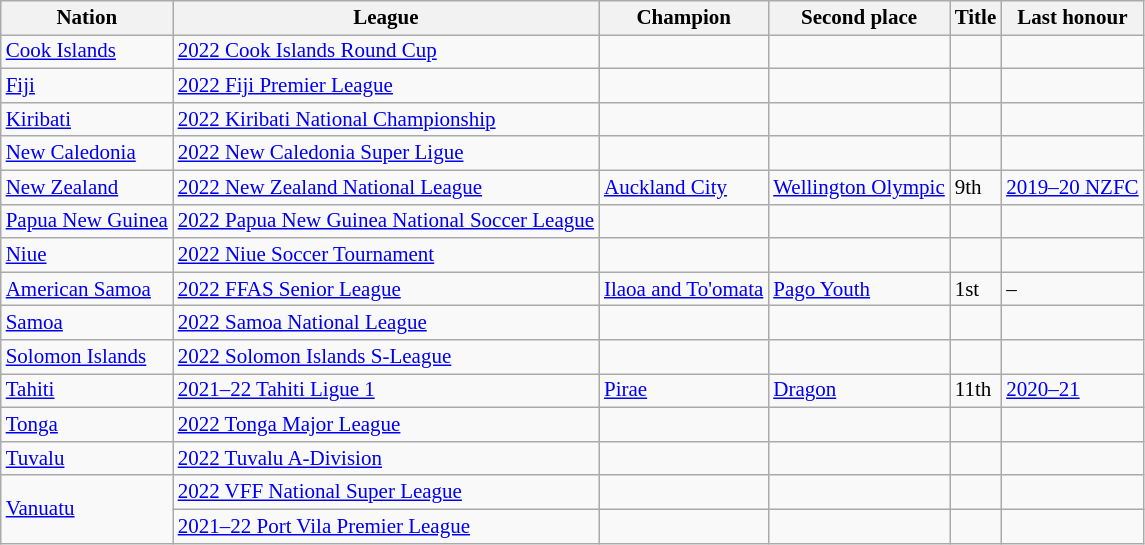<table class=wikitable style="font-size:14px">
<tr>
<th>Nation</th>
<th>League</th>
<th>Champion</th>
<th>Second place</th>
<th data-sort-type="number">Title</th>
<th>Last honour</th>
</tr>
<tr>
<td align=left> <a href='#'>Cook Islands</a></td>
<td align=left><a href='#'>2022 Cook Islands Round Cup</a></td>
<td></td>
<td></td>
<td></td>
<td></td>
</tr>
<tr>
<td align=left> <a href='#'>Fiji</a></td>
<td align=left><a href='#'>2022 Fiji Premier League</a></td>
<td></td>
<td></td>
<td></td>
<td></td>
</tr>
<tr>
<td align=left> <a href='#'>Kiribati</a></td>
<td align=left><a href='#'>2022 Kiribati National Championship</a></td>
<td></td>
<td></td>
<td></td>
<td></td>
</tr>
<tr>
<td align=left> <a href='#'>New Caledonia</a></td>
<td align=left><a href='#'>2022 New Caledonia Super Ligue</a></td>
<td></td>
<td></td>
<td></td>
<td></td>
</tr>
<tr>
<td align=left> <a href='#'>New Zealand</a></td>
<td align=left><a href='#'>2022 New Zealand National League</a></td>
<td><a href='#'>Auckland City</a></td>
<td><a href='#'>Wellington Olympic</a></td>
<td>9th</td>
<td><a href='#'>2019–20 NZFC</a></td>
</tr>
<tr>
<td align=left> <a href='#'>Papua New Guinea</a></td>
<td align=left><a href='#'>2022 Papua New Guinea National Soccer League</a></td>
<td></td>
<td></td>
<td></td>
<td></td>
</tr>
<tr>
<td align=left> <a href='#'>Niue</a></td>
<td align=left><a href='#'>2022 Niue Soccer Tournament</a></td>
<td></td>
<td></td>
<td></td>
<td></td>
</tr>
<tr>
<td align=left> <a href='#'>American Samoa</a></td>
<td align=left><a href='#'>2022 FFAS Senior League</a></td>
<td><a href='#'>Ilaoa and To'omata</a></td>
<td><a href='#'>Pago Youth</a></td>
<td>1st</td>
<td>–</td>
</tr>
<tr>
<td align=left> <a href='#'>Samoa</a></td>
<td align=left><a href='#'>2022 Samoa National League</a></td>
<td></td>
<td></td>
<td></td>
<td></td>
</tr>
<tr>
<td align=left> <a href='#'>Solomon Islands</a></td>
<td align=left><a href='#'>2022 Solomon Islands S-League</a></td>
<td></td>
<td></td>
<td></td>
<td></td>
</tr>
<tr>
<td align=left> <a href='#'>Tahiti</a></td>
<td align=left><a href='#'>2021–22 Tahiti Ligue 1</a></td>
<td><a href='#'>Pirae</a></td>
<td><a href='#'>Dragon</a></td>
<td>11th</td>
<td><a href='#'>2020–21</a></td>
</tr>
<tr>
<td align=left> <a href='#'>Tonga</a></td>
<td align=left><a href='#'>2022 Tonga Major League</a></td>
<td></td>
<td></td>
<td></td>
<td></td>
</tr>
<tr>
<td align=left> <a href='#'>Tuvalu</a></td>
<td align=left><a href='#'>2022 Tuvalu A-Division</a></td>
<td></td>
<td></td>
<td></td>
<td></td>
</tr>
<tr>
<td rowspan=2 align=left> <a href='#'>Vanuatu</a></td>
<td align=left><a href='#'>2022 VFF National Super League</a></td>
<td></td>
<td></td>
<td></td>
<td></td>
</tr>
<tr>
<td align=left><a href='#'>2021–22 Port Vila Premier League</a></td>
<td></td>
<td></td>
<td></td>
<td></td>
</tr>
</table>
